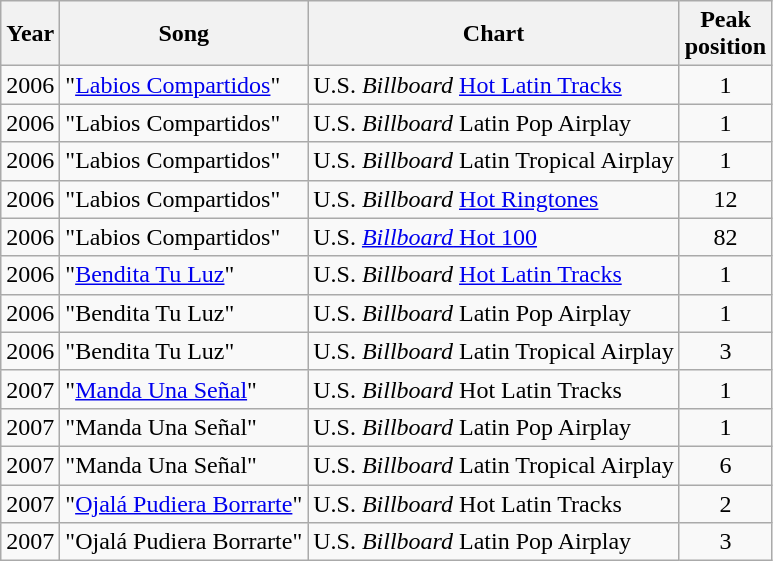<table class="wikitable">
<tr>
<th align="left">Year</th>
<th align="center">Song</th>
<th align="center">Chart </th>
<th align="right">Peak<br>position</th>
</tr>
<tr>
<td align="left">2006</td>
<td align="left">"<a href='#'>Labios Compartidos</a>"</td>
<td align="left">U.S. <em>Billboard</em> <a href='#'>Hot Latin Tracks</a></td>
<td align="center">1</td>
</tr>
<tr>
<td align="left">2006</td>
<td align="left">"Labios Compartidos"</td>
<td align="left">U.S. <em>Billboard</em> Latin Pop Airplay</td>
<td align="center">1</td>
</tr>
<tr>
<td align="left">2006</td>
<td align="left">"Labios Compartidos"</td>
<td align="left">U.S. <em>Billboard</em> Latin Tropical Airplay</td>
<td align="center">1</td>
</tr>
<tr>
<td align="left">2006</td>
<td align="left">"Labios Compartidos"</td>
<td align="left">U.S. <em>Billboard</em> <a href='#'>Hot Ringtones</a></td>
<td align="center">12</td>
</tr>
<tr>
<td align="left">2006</td>
<td align="left">"Labios Compartidos"</td>
<td align="left">U.S. <a href='#'><em>Billboard</em> Hot 100</a></td>
<td align="center">82</td>
</tr>
<tr>
<td align="left">2006</td>
<td align="left">"<a href='#'>Bendita Tu Luz</a>"</td>
<td align="left">U.S. <em>Billboard</em> <a href='#'>Hot Latin Tracks</a></td>
<td align="center">1</td>
</tr>
<tr>
<td align="left">2006</td>
<td align="left">"Bendita Tu Luz"</td>
<td align="left">U.S. <em>Billboard</em> Latin Pop Airplay</td>
<td align="center">1</td>
</tr>
<tr>
<td align="left">2006</td>
<td align="left">"Bendita Tu Luz"</td>
<td align="left">U.S. <em>Billboard</em> Latin Tropical Airplay</td>
<td align="center">3</td>
</tr>
<tr>
<td align="left">2007</td>
<td align="left">"<a href='#'>Manda Una Señal</a>"</td>
<td align="left">U.S. <em>Billboard</em> Hot Latin Tracks</td>
<td align="center">1</td>
</tr>
<tr>
<td align="left">2007</td>
<td align="left">"Manda Una Señal"</td>
<td align="left">U.S. <em>Billboard</em> Latin Pop Airplay</td>
<td align="center">1</td>
</tr>
<tr>
<td align="left">2007</td>
<td align="left">"Manda Una Señal"</td>
<td align="left">U.S. <em>Billboard</em> Latin Tropical Airplay</td>
<td align="center">6</td>
</tr>
<tr>
<td align="left">2007</td>
<td align="left">"<a href='#'>Ojalá Pudiera Borrarte</a>"</td>
<td align="left">U.S. <em>Billboard</em> Hot Latin Tracks</td>
<td align="center">2</td>
</tr>
<tr>
<td align="left">2007</td>
<td align="left">"Ojalá Pudiera Borrarte"</td>
<td align="left">U.S. <em>Billboard</em> Latin Pop Airplay</td>
<td align="center">3</td>
</tr>
</table>
